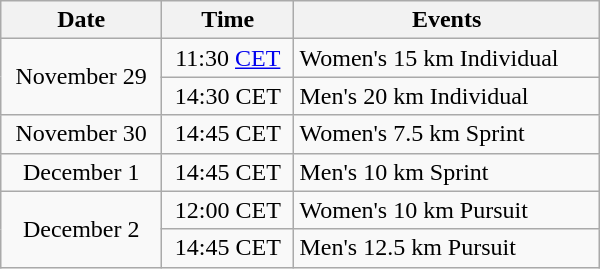<table class="wikitable" style="text-align: center" width="400">
<tr>
<th>Date</th>
<th>Time</th>
<th>Events</th>
</tr>
<tr>
<td rowspan=2>November 29</td>
<td>11:30 <a href='#'>CET</a></td>
<td style="text-align: left">Women's 15 km Individual</td>
</tr>
<tr>
<td>14:30 CET</td>
<td style="text-align: left">Men's 20 km Individual</td>
</tr>
<tr>
<td>November 30</td>
<td>14:45 CET</td>
<td style="text-align: left">Women's 7.5 km Sprint</td>
</tr>
<tr>
<td>December 1</td>
<td>14:45 CET</td>
<td style="text-align: left">Men's 10 km Sprint</td>
</tr>
<tr>
<td rowspan=2>December 2</td>
<td>12:00 CET</td>
<td style="text-align: left">Women's 10 km Pursuit</td>
</tr>
<tr>
<td>14:45 CET</td>
<td style="text-align: left">Men's 12.5 km Pursuit</td>
</tr>
</table>
